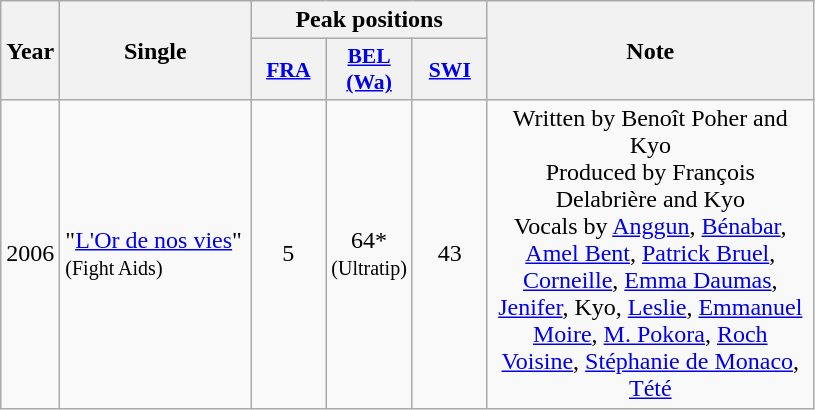<table class="wikitable">
<tr>
<th align="center" rowspan="2" width="10">Year</th>
<th align="center" rowspan="2" width="120">Single</th>
<th align="center" colspan="3" width="20">Peak positions</th>
<th align="center" rowspan="2" width="210">Note</th>
</tr>
<tr>
<th scope="col" style="width:3em;font-size:90%;"><a href='#'>FRA</a><br></th>
<th scope="col" style="width:3em;font-size:90%;"><a href='#'>BEL <br>(Wa)</a></th>
<th scope="col" style="width:3em;font-size:90%;"><a href='#'>SWI</a></th>
</tr>
<tr>
<td style="text-align:center;">2006</td>
<td>"<a href='#'>L'Or de nos vies</a>" <br><small>(Fight Aids)</small></td>
<td style="text-align:center;">5</td>
<td style="text-align:center;">64*<br><small>(Ultratip)</small></td>
<td style="text-align:center;">43</td>
<td style="text-align:center;">Written by Benoît Poher and Kyo <br>Produced by François Delabrière and Kyo <br> Vocals by <a href='#'>Anggun</a>, <a href='#'>Bénabar</a>, <a href='#'>Amel Bent</a>, <a href='#'>Patrick Bruel</a>, <a href='#'>Corneille</a>, <a href='#'>Emma Daumas</a>, <a href='#'>Jenifer</a>, Kyo, <a href='#'>Leslie</a>, <a href='#'>Emmanuel Moire</a>, <a href='#'>M. Pokora</a>, <a href='#'>Roch Voisine</a>, <a href='#'>Stéphanie de Monaco</a>, <a href='#'>Tété</a></td>
</tr>
</table>
